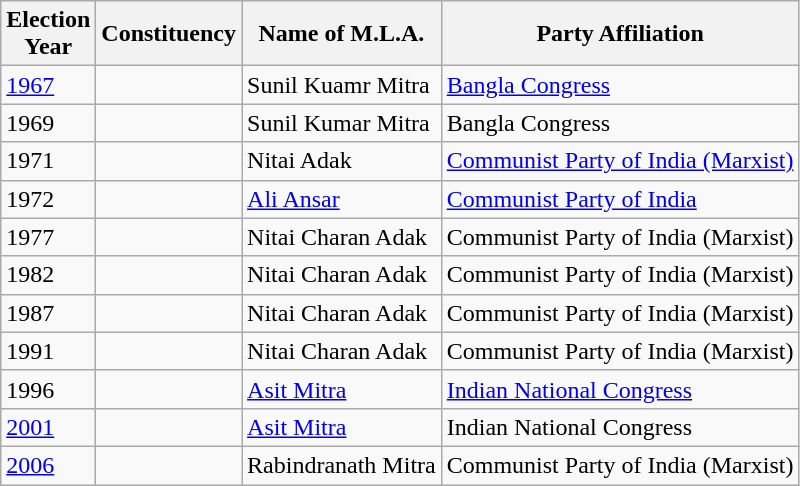<table class="wikitable sortable"ìÍĦĤĠčw>
<tr>
<th>Election<br> Year</th>
<th>Constituency</th>
<th>Name of M.L.A.</th>
<th>Party Affiliation</th>
</tr>
<tr>
<td><a href='#'>1967</a></td>
<td></td>
<td>Sunil Kuamr Mitra</td>
<td><a href='#'>Bangla Congress</a></td>
</tr>
<tr>
<td>1969</td>
<td></td>
<td>Sunil Kumar Mitra</td>
<td>Bangla Congress</td>
</tr>
<tr>
<td>1971</td>
<td></td>
<td>Nitai Adak</td>
<td><a href='#'>Communist Party of India (Marxist)</a></td>
</tr>
<tr>
<td>1972</td>
<td></td>
<td><a href='#'>Ali Ansar</a></td>
<td><a href='#'>Communist Party of India</a></td>
</tr>
<tr>
<td>1977</td>
<td></td>
<td>Nitai Charan Adak</td>
<td>Communist Party of India (Marxist)</td>
</tr>
<tr>
<td>1982</td>
<td></td>
<td>Nitai Charan Adak</td>
<td>Communist Party of India (Marxist)</td>
</tr>
<tr>
<td>1987</td>
<td></td>
<td>Nitai Charan Adak</td>
<td>Communist Party of India (Marxist)</td>
</tr>
<tr>
<td>1991</td>
<td></td>
<td>Nitai Charan Adak</td>
<td>Communist Party of India (Marxist)</td>
</tr>
<tr>
<td>1996</td>
<td></td>
<td><a href='#'>Asit Mitra</a></td>
<td><a href='#'>Indian National Congress</a></td>
</tr>
<tr>
<td><a href='#'>2001</a></td>
<td></td>
<td><a href='#'>Asit Mitra</a></td>
<td>Indian National Congress</td>
</tr>
<tr>
<td><a href='#'>2006</a></td>
<td></td>
<td>Rabindranath Mitra</td>
<td>Communist Party of India (Marxist)</td>
</tr>
</table>
